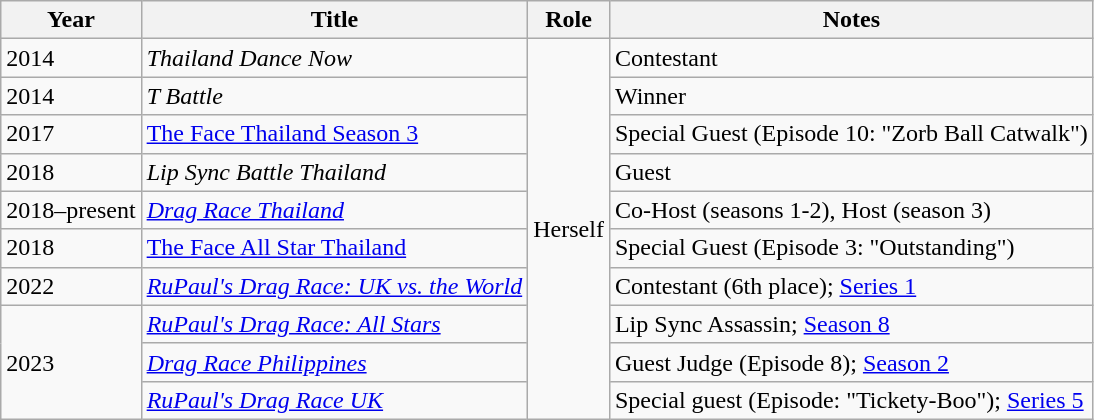<table class="wikitable">
<tr>
<th>Year</th>
<th>Title</th>
<th>Role</th>
<th>Notes</th>
</tr>
<tr>
<td>2014</td>
<td><em>Thailand Dance Now</em></td>
<td rowspan="10">Herself</td>
<td>Contestant</td>
</tr>
<tr>
<td>2014</td>
<td><em>T Battle</em></td>
<td>Winner</td>
</tr>
<tr>
<td>2017</td>
<td><a href='#'>The Face Thailand Season 3</a></td>
<td>Special Guest (Episode 10: "Zorb Ball Catwalk")</td>
</tr>
<tr>
<td>2018</td>
<td><em>Lip Sync Battle Thailand</em></td>
<td>Guest</td>
</tr>
<tr>
<td>2018–present</td>
<td><em><a href='#'>Drag Race Thailand</a></em></td>
<td>Co-Host (seasons 1-2), Host (season 3)</td>
</tr>
<tr>
<td>2018</td>
<td><a href='#'>The Face All Star Thailand</a></td>
<td>Special Guest (Episode 3: "Outstanding")</td>
</tr>
<tr>
<td>2022</td>
<td><em><a href='#'>RuPaul's Drag Race: UK vs. the World</a></em></td>
<td>Contestant (6th place); <a href='#'>Series 1</a></td>
</tr>
<tr>
<td rowspan="3">2023</td>
<td><em><a href='#'>RuPaul's Drag Race: All Stars</a></em></td>
<td>Lip Sync Assassin; <a href='#'>Season 8</a></td>
</tr>
<tr>
<td><em><a href='#'>Drag Race Philippines</a></em></td>
<td>Guest Judge (Episode 8); <a href='#'>Season 2</a></td>
</tr>
<tr>
<td><em><a href='#'>RuPaul's Drag Race UK</a></em></td>
<td>Special guest (Episode: "Tickety-Boo"); <a href='#'>Series 5</a></td>
</tr>
</table>
